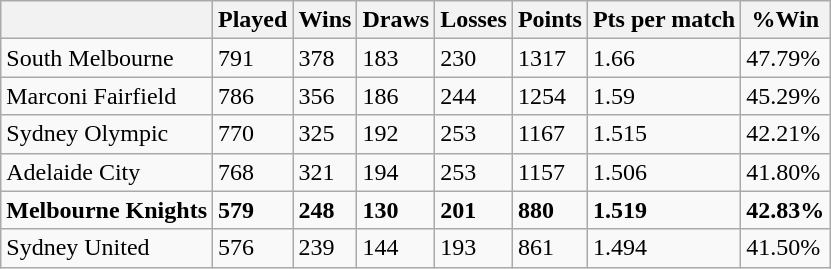<table class="wikitable">
<tr>
<th></th>
<th>Played</th>
<th>Wins</th>
<th>Draws</th>
<th>Losses</th>
<th>Points</th>
<th>Pts per match</th>
<th>%Win</th>
</tr>
<tr>
<td>South Melbourne</td>
<td>791</td>
<td>378</td>
<td>183</td>
<td>230</td>
<td>1317</td>
<td>1.66</td>
<td>47.79%</td>
</tr>
<tr>
<td>Marconi Fairfield</td>
<td>786</td>
<td>356</td>
<td>186</td>
<td>244</td>
<td>1254</td>
<td>1.59</td>
<td>45.29%</td>
</tr>
<tr>
<td>Sydney Olympic</td>
<td>770</td>
<td>325</td>
<td>192</td>
<td>253</td>
<td>1167</td>
<td>1.515</td>
<td>42.21%</td>
</tr>
<tr>
<td>Adelaide City</td>
<td>768</td>
<td>321</td>
<td>194</td>
<td>253</td>
<td>1157</td>
<td>1.506</td>
<td>41.80%</td>
</tr>
<tr>
<td><strong>Melbourne Knights</strong></td>
<td><strong>579</strong></td>
<td><strong>248</strong></td>
<td><strong>130</strong></td>
<td><strong>201</strong></td>
<td><strong>880</strong></td>
<td><strong>1.519</strong></td>
<td><strong>42.83%</strong></td>
</tr>
<tr>
<td>Sydney United</td>
<td>576</td>
<td>239</td>
<td>144</td>
<td>193</td>
<td>861</td>
<td>1.494</td>
<td>41.50%</td>
</tr>
</table>
